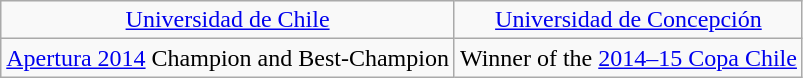<table class="wikitable" style="text-align:center">
<tr>
<td> <a href='#'>Universidad de Chile</a></td>
<td> <a href='#'>Universidad de Concepción</a></td>
</tr>
<tr>
<td><a href='#'>Apertura 2014</a> Champion and Best-Champion</td>
<td>Winner of the <a href='#'>2014–15 Copa Chile</a></td>
</tr>
</table>
